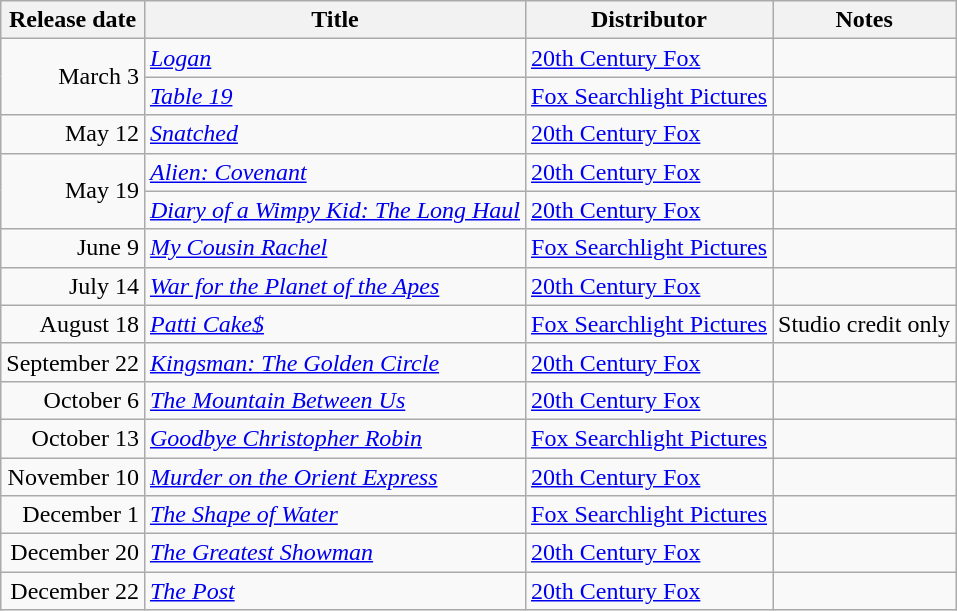<table class="wikitable sortable">
<tr>
<th>Release date</th>
<th>Title</th>
<th>Distributor</th>
<th>Notes</th>
</tr>
<tr>
<td align="right" rowspan=2>March 3</td>
<td><em><a href='#'>Logan</a></em></td>
<td><a href='#'>20th Century Fox</a></td>
<td></td>
</tr>
<tr>
<td><em><a href='#'>Table 19</a></em></td>
<td><a href='#'>Fox Searchlight Pictures</a></td>
<td></td>
</tr>
<tr>
<td align="right">May 12</td>
<td><em><a href='#'>Snatched</a></em></td>
<td><a href='#'>20th Century Fox</a></td>
<td></td>
</tr>
<tr>
<td align="right" rowspan=2>May 19</td>
<td><em><a href='#'>Alien: Covenant</a></em></td>
<td><a href='#'>20th Century Fox</a></td>
<td></td>
</tr>
<tr>
<td><em><a href='#'>Diary of a Wimpy Kid: The Long Haul</a></em></td>
<td><a href='#'>20th Century Fox</a></td>
<td></td>
</tr>
<tr>
<td align="right">June 9</td>
<td><em><a href='#'>My Cousin Rachel</a></em></td>
<td><a href='#'>Fox Searchlight Pictures</a></td>
<td></td>
</tr>
<tr>
<td align="right">July 14</td>
<td><em><a href='#'>War for the Planet of the Apes</a></em></td>
<td><a href='#'>20th Century Fox</a></td>
<td></td>
</tr>
<tr>
<td align="right">August 18</td>
<td><em><a href='#'>Patti Cake$</a></em></td>
<td><a href='#'>Fox Searchlight Pictures</a></td>
<td>Studio credit only</td>
</tr>
<tr>
<td align="right">September 22</td>
<td><em><a href='#'>Kingsman: The Golden Circle</a></em></td>
<td><a href='#'>20th Century Fox</a></td>
<td></td>
</tr>
<tr>
<td align="right">October 6</td>
<td><em><a href='#'>The Mountain Between Us</a></em></td>
<td><a href='#'>20th Century Fox</a></td>
<td></td>
</tr>
<tr>
<td align="right">October 13</td>
<td><em><a href='#'>Goodbye Christopher Robin</a></em></td>
<td><a href='#'>Fox Searchlight Pictures</a></td>
<td></td>
</tr>
<tr>
<td align="right">November 10</td>
<td><em><a href='#'>Murder on the Orient Express</a></em></td>
<td><a href='#'>20th Century Fox</a></td>
<td></td>
</tr>
<tr>
<td align="right">December 1</td>
<td><em><a href='#'>The Shape of Water</a></em></td>
<td><a href='#'>Fox Searchlight Pictures</a></td>
<td></td>
</tr>
<tr>
<td align="right">December 20</td>
<td><em><a href='#'>The Greatest Showman</a></em></td>
<td><a href='#'>20th Century Fox</a></td>
<td></td>
</tr>
<tr>
<td align="right">December 22</td>
<td><em><a href='#'>The Post</a></em></td>
<td><a href='#'>20th Century Fox</a></td>
<td></td>
</tr>
</table>
